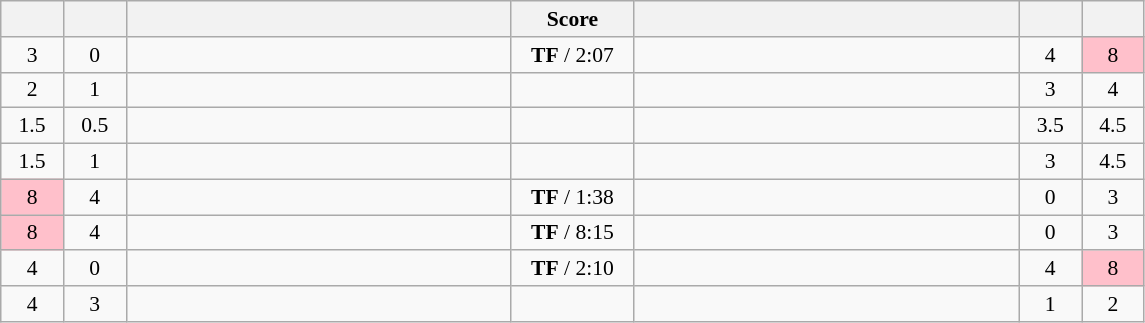<table class="wikitable" style="text-align: center; font-size:90%" |>
<tr>
<th width="35"></th>
<th width="35"></th>
<th width="250"></th>
<th width="75">Score</th>
<th width="250"></th>
<th width="35"></th>
<th width="35"></th>
</tr>
<tr>
<td>3</td>
<td>0</td>
<td style="text-align:left;"><strong></strong></td>
<td><strong>TF</strong> / 2:07</td>
<td style="text-align:left;"></td>
<td>4</td>
<td bgcolor=pink>8</td>
</tr>
<tr>
<td>2</td>
<td>1</td>
<td style="text-align:left;"><strong></strong></td>
<td></td>
<td style="text-align:left;"></td>
<td>3</td>
<td>4</td>
</tr>
<tr>
<td>1.5</td>
<td>0.5</td>
<td style="text-align:left;"><strong></strong></td>
<td></td>
<td style="text-align:left;"></td>
<td>3.5</td>
<td>4.5</td>
</tr>
<tr>
<td>1.5</td>
<td>1</td>
<td style="text-align:left;"><strong></strong></td>
<td></td>
<td style="text-align:left;"></td>
<td>3</td>
<td>4.5</td>
</tr>
<tr>
<td bgcolor=pink>8</td>
<td>4</td>
<td style="text-align:left;"></td>
<td><strong>TF</strong> / 1:38</td>
<td style="text-align:left;"><strong></strong></td>
<td>0</td>
<td>3</td>
</tr>
<tr>
<td bgcolor=pink>8</td>
<td>4</td>
<td style="text-align:left;"></td>
<td><strong>TF</strong> / 8:15</td>
<td style="text-align:left;"><strong></strong></td>
<td>0</td>
<td>3</td>
</tr>
<tr>
<td>4</td>
<td>0</td>
<td style="text-align:left;"><strong></strong></td>
<td><strong>TF</strong> / 2:10</td>
<td style="text-align:left;"></td>
<td>4</td>
<td bgcolor=pink>8</td>
</tr>
<tr>
<td>4</td>
<td>3</td>
<td style="text-align:left;"></td>
<td></td>
<td style="text-align:left;"><strong></strong></td>
<td>1</td>
<td>2</td>
</tr>
</table>
